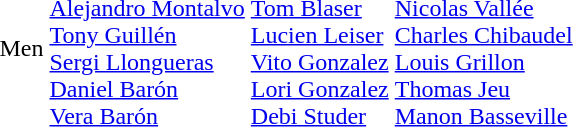<table>
<tr>
<td>Men</td>
<td><br><a href='#'>Alejandro Montalvo</a><br><a href='#'>Tony Guillén</a><br><a href='#'>Sergi Llongueras</a><br><a href='#'>Daniel Barón</a><br><a href='#'>Vera Barón</a></td>
<td><br><a href='#'>Tom Blaser</a><br><a href='#'>Lucien Leiser</a><br><a href='#'>Vito Gonzalez</a><br><a href='#'>Lori Gonzalez</a><br><a href='#'>Debi Studer</a></td>
<td><br><a href='#'>Nicolas Vallée</a><br><a href='#'>Charles Chibaudel</a><br><a href='#'>Louis Grillon</a><br><a href='#'>Thomas Jeu</a><br><a href='#'>Manon Basseville</a></td>
</tr>
</table>
